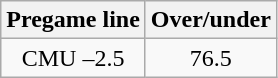<table class="wikitable">
<tr align="center">
<th style=>Pregame line</th>
<th style=>Over/under</th>
</tr>
<tr align="center">
<td>CMU –2.5</td>
<td>76.5</td>
</tr>
</table>
